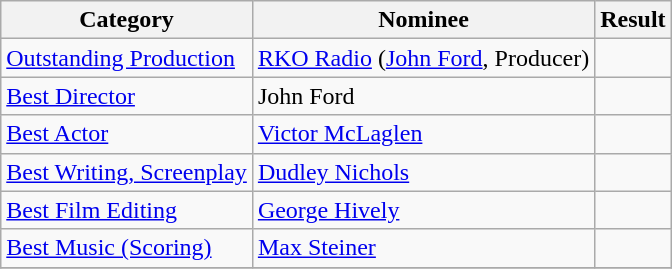<table class="wikitable">
<tr>
<th>Category</th>
<th>Nominee</th>
<th>Result</th>
</tr>
<tr>
<td><a href='#'>Outstanding Production</a></td>
<td><a href='#'>RKO Radio</a> (<a href='#'>John Ford</a>, Producer)</td>
<td></td>
</tr>
<tr>
<td><a href='#'>Best Director</a></td>
<td>John Ford</td>
<td></td>
</tr>
<tr>
<td><a href='#'>Best Actor</a></td>
<td><a href='#'>Victor McLaglen</a></td>
<td></td>
</tr>
<tr>
<td><a href='#'>Best Writing, Screenplay</a></td>
<td><a href='#'>Dudley Nichols</a></td>
<td></td>
</tr>
<tr>
<td><a href='#'>Best Film Editing</a></td>
<td><a href='#'>George Hively</a></td>
<td></td>
</tr>
<tr>
<td><a href='#'>Best Music (Scoring)</a></td>
<td><a href='#'>Max Steiner</a></td>
<td></td>
</tr>
<tr>
</tr>
</table>
